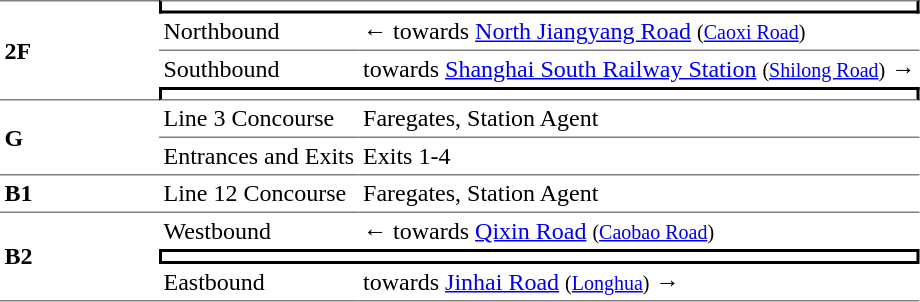<table cellspacing=0 cellpadding=3>
<tr>
<td style="border-bottom:solid 1px gray;border-top:solid 1px gray;" rowspan=4 width=100><strong>2F</strong></td>
<td style="border-right:solid 2px black;border-left:solid 2px black;border-top:solid 1px gray;border-bottom:solid 2px black;" colspan=2></td>
</tr>
<tr>
<td style="border-bottom:solid 1px gray;">Northbound</td>
<td style="border-bottom:solid 1px gray;">←  towards <a href='#'>North Jiangyang Road</a> <small>(<a href='#'>Caoxi Road</a>)</small></td>
</tr>
<tr>
<td>Southbound</td>
<td>  towards <a href='#'>Shanghai South Railway Station</a> <small>(<a href='#'>Shilong Road</a>)</small> →</td>
</tr>
<tr>
<td style="border-right:solid 2px black;border-left:solid 2px black;border-top:solid 2px black;border-bottom:solid 1px gray;" colspan=2></td>
</tr>
<tr>
<td style="border-bottom:solid 1px gray;" rowspan=2><strong>G</strong></td>
<td style="border-bottom:solid 1px gray;">Line 3 Concourse</td>
<td style="border-bottom:solid 1px gray;">Faregates, Station Agent</td>
</tr>
<tr>
<td style="border-bottom:solid 1px gray;">Entrances and Exits</td>
<td style="border-bottom:solid 1px gray;">Exits 1-4</td>
</tr>
<tr>
<td style="border-bottom:solid 1px gray;"><strong>B1</strong></td>
<td style="border-bottom:solid 1px gray;">Line 12 Concourse</td>
<td style="border-bottom:solid 1px gray;">Faregates, Station Agent</td>
</tr>
<tr>
<td style="border-bottom:solid 1px gray;" rowspan=3><strong>B2</strong></td>
<td>Westbound</td>
<td>←  towards <a href='#'>Qixin Road</a> <small>(<a href='#'>Caobao Road</a>)</small></td>
</tr>
<tr>
<td style="border-top:solid 2px black;border-right:solid 2px black;border-left:solid 2px black;border-bottom:solid 2px black;" colspan=2></td>
</tr>
<tr>
<td style="border-bottom:solid 1px gray;">Eastbound</td>
<td style="border-bottom:solid 1px gray;">  towards <a href='#'>Jinhai Road</a> <small>(<a href='#'>Longhua</a>)</small> →</td>
</tr>
</table>
